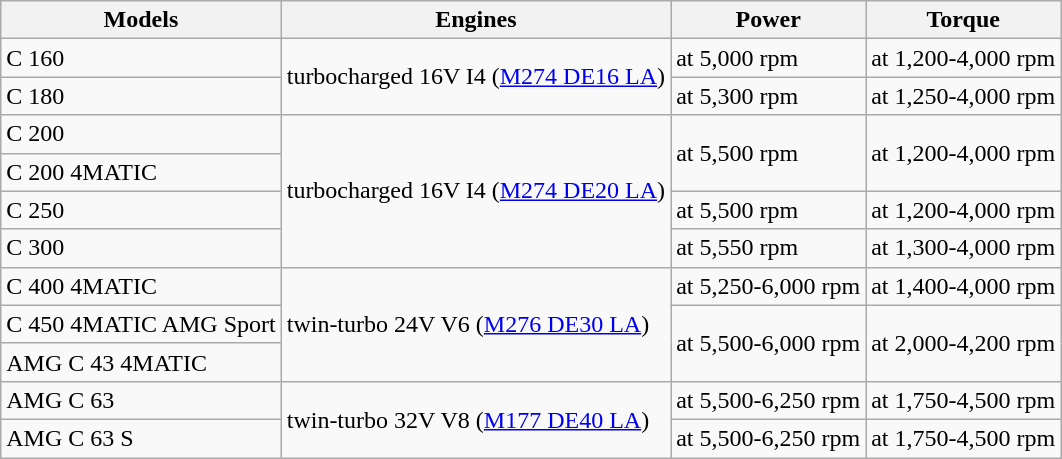<table class="wikitable">
<tr>
<th>Models</th>
<th>Engines</th>
<th>Power</th>
<th>Torque</th>
</tr>
<tr>
<td>C 160</td>
<td rowspan="2"> turbocharged 16V I4 (<a href='#'>M274 DE16 LA</a>)</td>
<td> at 5,000 rpm</td>
<td> at 1,200-4,000 rpm</td>
</tr>
<tr>
<td>C 180</td>
<td> at 5,300 rpm</td>
<td> at 1,250-4,000 rpm</td>
</tr>
<tr>
<td>C 200</td>
<td rowspan="4"> turbocharged 16V I4 (<a href='#'>M274 DE20 LA</a>)</td>
<td rowspan="2"> at 5,500 rpm</td>
<td rowspan="2"> at 1,200-4,000 rpm</td>
</tr>
<tr>
<td>C 200 4MATIC</td>
</tr>
<tr>
<td>C 250</td>
<td> at 5,500 rpm</td>
<td> at 1,200-4,000 rpm</td>
</tr>
<tr>
<td>C 300</td>
<td> at 5,550 rpm</td>
<td> at 1,300-4,000 rpm</td>
</tr>
<tr>
<td>C 400 4MATIC</td>
<td rowspan="3"> twin-turbo 24V V6 (<a href='#'>M276 DE30 LA</a>)</td>
<td> at 5,250-6,000 rpm</td>
<td> at 1,400-4,000 rpm</td>
</tr>
<tr>
<td>C 450 4MATIC AMG Sport</td>
<td rowspan="2"> at 5,500-6,000 rpm</td>
<td rowspan="2"> at 2,000-4,200 rpm</td>
</tr>
<tr>
<td>AMG C 43 4MATIC</td>
</tr>
<tr>
<td>AMG C 63</td>
<td rowspan="2"> twin-turbo 32V V8 (<a href='#'>M177 DE40 LA</a>)</td>
<td> at 5,500-6,250 rpm</td>
<td> at 1,750-4,500 rpm</td>
</tr>
<tr>
<td>AMG C 63 S</td>
<td> at 5,500-6,250 rpm</td>
<td> at 1,750-4,500 rpm</td>
</tr>
</table>
